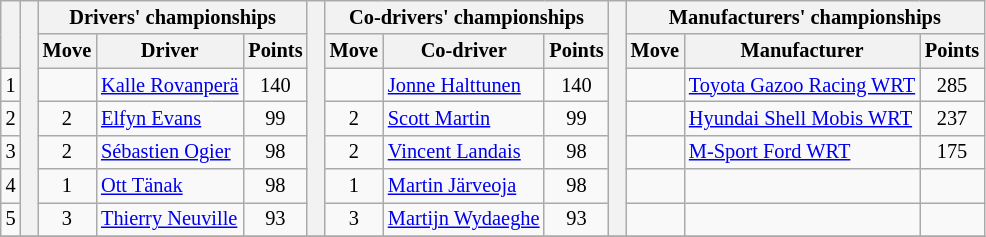<table class="wikitable" style="font-size:85%;">
<tr>
<th rowspan="2"></th>
<th rowspan="7" style="width:5px;"></th>
<th colspan="3">Drivers' championships</th>
<th rowspan="7" style="width:5px;"></th>
<th colspan="3" nowrap>Co-drivers' championships</th>
<th rowspan="7" style="width:5px;"></th>
<th colspan="3" nowrap>Manufacturers' championships</th>
</tr>
<tr>
<th>Move</th>
<th>Driver</th>
<th>Points</th>
<th>Move</th>
<th>Co-driver</th>
<th>Points</th>
<th>Move</th>
<th>Manufacturer</th>
<th>Points</th>
</tr>
<tr>
<td align="center">1</td>
<td align="center"></td>
<td><a href='#'>Kalle Rovanperä</a></td>
<td align="center">140</td>
<td align="center"></td>
<td><a href='#'>Jonne Halttunen</a></td>
<td align="center">140</td>
<td align="center"></td>
<td><a href='#'>Toyota Gazoo Racing WRT</a></td>
<td align="center">285</td>
</tr>
<tr>
<td align="center">2</td>
<td align="center"> 2</td>
<td><a href='#'>Elfyn Evans</a></td>
<td align="center">99</td>
<td align="center"> 2</td>
<td><a href='#'>Scott Martin</a></td>
<td align="center">99</td>
<td align="center"></td>
<td><a href='#'>Hyundai Shell Mobis WRT</a></td>
<td align="center">237</td>
</tr>
<tr>
<td align="center">3</td>
<td align="center"> 2</td>
<td><a href='#'>Sébastien Ogier</a></td>
<td align="center">98</td>
<td align="center"> 2</td>
<td><a href='#'>Vincent Landais</a></td>
<td align="center">98</td>
<td align="center"></td>
<td><a href='#'>M-Sport Ford WRT</a></td>
<td align="center">175</td>
</tr>
<tr>
<td align="center">4</td>
<td align="center"> 1</td>
<td><a href='#'>Ott Tänak</a></td>
<td align="center">98</td>
<td align="center"> 1</td>
<td><a href='#'>Martin Järveoja</a></td>
<td align="center">98</td>
<td></td>
<td></td>
<td></td>
</tr>
<tr>
<td align="center">5</td>
<td align="center"> 3</td>
<td><a href='#'>Thierry Neuville</a></td>
<td align="center">93</td>
<td align="center"> 3</td>
<td><a href='#'>Martijn Wydaeghe</a></td>
<td align="center">93</td>
<td></td>
<td></td>
<td></td>
</tr>
<tr>
</tr>
</table>
